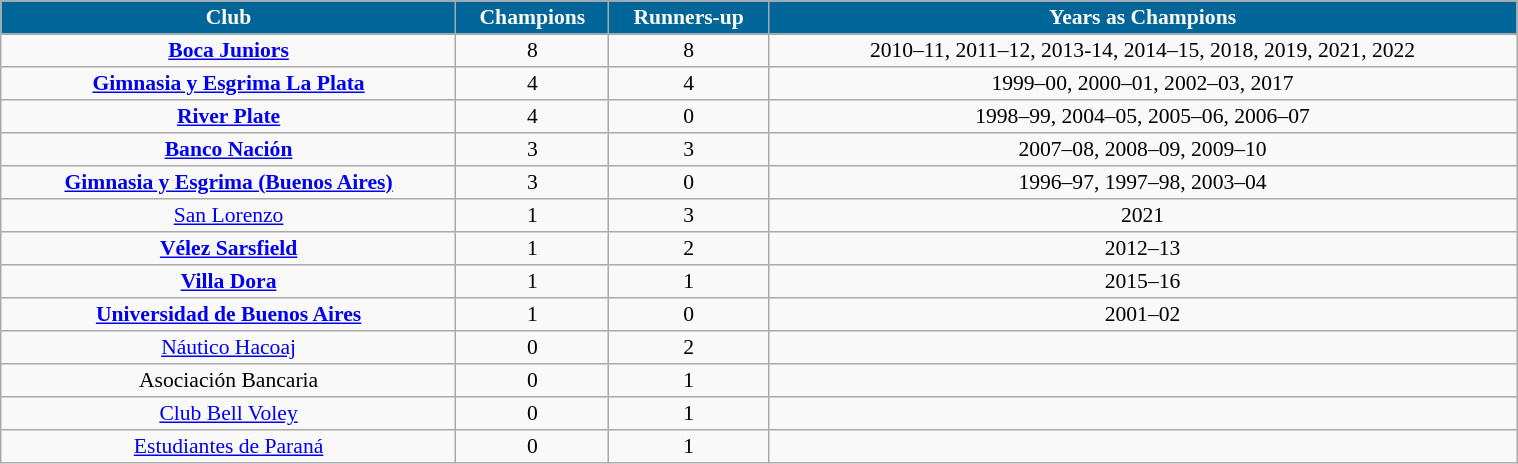<table align=center width=80% border=1 cellpadding="2" cellspacing="0" style="background: #f9f9f9; border: 1px #aaa solid; border-collapse: collapse; font-size: 90%; text-align: center;">
<tr align=center bgcolor=#006699 style="color: white;">
<th>Club</th>
<th>Champions</th>
<th>Runners-up</th>
<th>Years as Champions</th>
</tr>
<tr>
<td><strong><a href='#'>Boca Juniors</a></strong></td>
<td>8</td>
<td>8</td>
<td>2010–11, 2011–12, 2013-14, 2014–15, 2018, 2019, 2021, 2022</td>
</tr>
<tr>
<td><strong><a href='#'>Gimnasia y Esgrima La Plata</a></strong></td>
<td>4</td>
<td>4</td>
<td>1999–00, 2000–01, 2002–03, 2017</td>
</tr>
<tr>
<td><strong><a href='#'>River Plate</a></strong></td>
<td>4</td>
<td>0</td>
<td>1998–99, 2004–05, 2005–06, 2006–07</td>
</tr>
<tr>
<td><strong><a href='#'>Banco Nación</a></strong></td>
<td>3</td>
<td>3</td>
<td>2007–08, 2008–09, 2009–10</td>
</tr>
<tr>
<td><strong><a href='#'>Gimnasia y Esgrima (Buenos Aires)</a></strong></td>
<td>3</td>
<td>0</td>
<td>1996–97, 1997–98, 2003–04</td>
</tr>
<tr>
<td><a href='#'>San Lorenzo</a></td>
<td>1</td>
<td>3</td>
<td>2021</td>
</tr>
<tr>
<td><strong><a href='#'>Vélez Sarsfield</a></strong></td>
<td>1</td>
<td>2</td>
<td>2012–13</td>
</tr>
<tr>
<td><strong><a href='#'>Villa Dora</a></strong></td>
<td>1</td>
<td>1</td>
<td>2015–16</td>
</tr>
<tr>
<td><strong><a href='#'>Universidad de Buenos Aires</a></strong></td>
<td>1</td>
<td>0</td>
<td>2001–02</td>
</tr>
<tr>
<td><a href='#'>Náutico Hacoaj</a></td>
<td>0</td>
<td>2</td>
<td></td>
</tr>
<tr>
<td>Asociación Bancaria</td>
<td>0</td>
<td>1</td>
<td></td>
</tr>
<tr>
<td><a href='#'>Club Bell Voley</a></td>
<td>0</td>
<td>1</td>
<td></td>
</tr>
<tr>
<td><a href='#'>Estudiantes de Paraná</a></td>
<td>0</td>
<td>1</td>
<td></td>
</tr>
</table>
